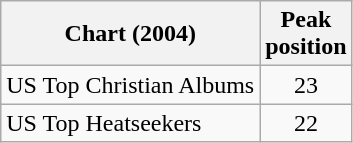<table class="wikitable">
<tr>
<th>Chart (2004)</th>
<th>Peak<br>position</th>
</tr>
<tr>
<td>US Top Christian Albums</td>
<td align="center">23</td>
</tr>
<tr>
<td>US Top Heatseekers</td>
<td align="center">22</td>
</tr>
</table>
